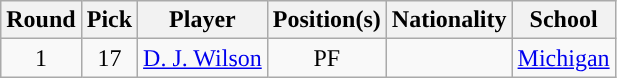<table class="wikitable sortable sortable">
<tr>
<th>Round</th>
<th>Pick</th>
<th>Player</th>
<th>Position(s)</th>
<th>Nationality</th>
<th>School</th>
</tr>
<tr style="text-align: center">
<td>1</td>
<td>17</td>
<td><a href='#'>D. J. Wilson</a></td>
<td>PF</td>
<td></td>
<td><a href='#'>Michigan</a></td>
</tr>
</table>
